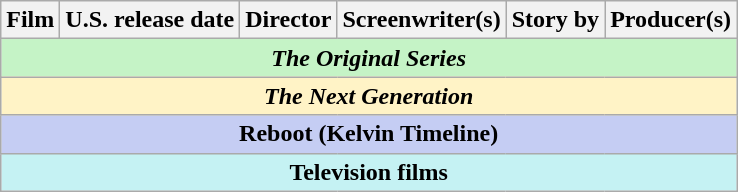<table class="wikitable plainrowheaders"  style="text-align:center;">
<tr>
<th>Film</th>
<th>U.S. release date</th>
<th>Director</th>
<th>Screenwriter(s)</th>
<th>Story by</th>
<th>Producer(s)</th>
</tr>
<tr>
<th colspan="6" style="background:#c5f3c6;"><em>The Original Series</em><br></th>
</tr>
<tr>
<th colspan="6" style="background:#fff3c6;"><em>The Next Generation</em><br></th>
</tr>
<tr>
<th colspan="6" style="background:#c5cdf3;">Reboot (Kelvin Timeline)<br></th>
</tr>
<tr>
<th colspan="6" style="background:#c5f2f3;">Television films<br></th>
</tr>
</table>
